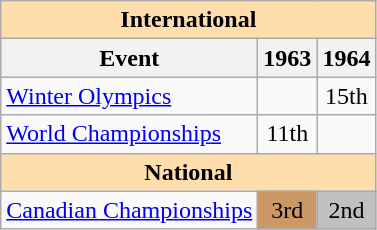<table class="wikitable" style="text-align:center">
<tr>
<th style="background-color: #ffdead; " colspan=3 align=center>International</th>
</tr>
<tr>
<th>Event</th>
<th>1963</th>
<th>1964</th>
</tr>
<tr>
<td align=left><a href='#'>Winter Olympics</a></td>
<td></td>
<td>15th</td>
</tr>
<tr>
<td align=left><a href='#'>World Championships</a></td>
<td>11th</td>
<td></td>
</tr>
<tr>
<th style="background-color: #ffdead; " colspan=3 align=center>National</th>
</tr>
<tr>
<td align=left><a href='#'>Canadian Championships</a></td>
<td bgcolor=cc9966>3rd</td>
<td bgcolor=silver>2nd</td>
</tr>
</table>
